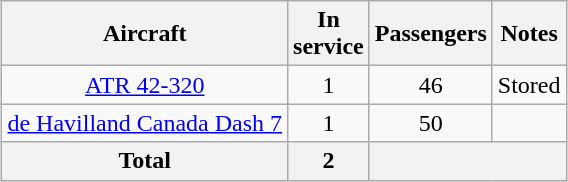<table class="wikitable" style="margin:0.5em auto; text-align:center">
<tr>
<th>Aircraft</th>
<th>In <br> service</th>
<th>Passengers</th>
<th>Notes</th>
</tr>
<tr>
<td><a href='#'>ATR 42-320</a></td>
<td>1</td>
<td>46</td>
<td>Stored</td>
</tr>
<tr>
<td><a href='#'>de Havilland Canada Dash 7</a></td>
<td>1</td>
<td>50</td>
<td></td>
</tr>
<tr>
<th>Total</th>
<th>2</th>
<th colspan=2></th>
</tr>
</table>
